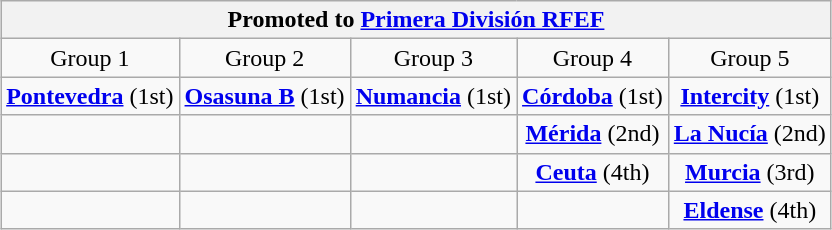<table class="wikitable" style="text-align: center; margin: 0 auto;">
<tr>
<th colspan="5">Promoted to <a href='#'>Primera División RFEF</a></th>
</tr>
<tr>
<td>Group 1</td>
<td>Group 2</td>
<td>Group 3</td>
<td>Group 4</td>
<td>Group 5</td>
</tr>
<tr>
<td><strong><a href='#'>Pontevedra</a></strong> (1st)<br></td>
<td><strong><a href='#'>Osasuna B</a></strong> (1st)<br></td>
<td><strong><a href='#'>Numancia</a></strong> (1st)<br></td>
<td><strong><a href='#'>Córdoba</a></strong> (1st)<br></td>
<td><strong><a href='#'>Intercity</a></strong> (1st)<br></td>
</tr>
<tr>
<td></td>
<td></td>
<td></td>
<td><strong><a href='#'>Mérida</a></strong> (2nd)<br></td>
<td><strong><a href='#'>La Nucía</a></strong> (2nd)<br></td>
</tr>
<tr>
<td></td>
<td></td>
<td></td>
<td><strong><a href='#'>Ceuta</a></strong> (4th)<br></td>
<td><strong><a href='#'>Murcia</a></strong> (3rd)<br></td>
</tr>
<tr>
<td></td>
<td></td>
<td></td>
<td></td>
<td><strong><a href='#'>Eldense</a></strong> (4th)<br></td>
</tr>
</table>
